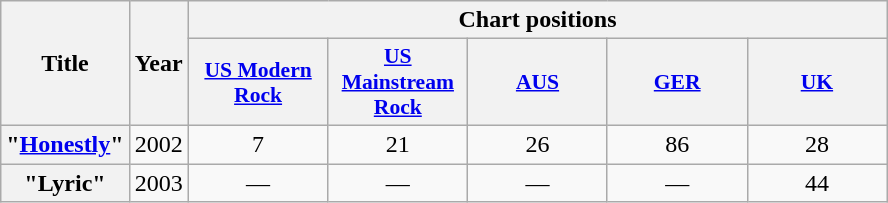<table class="wikitable plainrowheaders">
<tr>
<th rowspan="2">Title</th>
<th rowspan="2">Year</th>
<th colspan="6">Chart positions</th>
</tr>
<tr>
<th style="width:6em;font-size:90%"><a href='#'>US Modern Rock</a><br></th>
<th style="width:6em;font-size:90%"><a href='#'>US Mainstream Rock</a><br></th>
<th style="width:6em;font-size:90%"><a href='#'>AUS</a><br></th>
<th style="width:6em;font-size:90%"><a href='#'>GER</a><br></th>
<th style="width:6em;font-size:90%"><a href='#'>UK</a><br></th>
</tr>
<tr>
<th scope="row">"<a href='#'>Honestly</a>"</th>
<td>2002</td>
<td style="text-align:center">7</td>
<td style="text-align:center">21</td>
<td style="text-align:center">26</td>
<td style="text-align:center">86</td>
<td style="text-align:center">28</td>
</tr>
<tr>
<th scope="row">"Lyric"</th>
<td>2003</td>
<td style="text-align:center">—</td>
<td style="text-align:center">—</td>
<td style="text-align:center">—</td>
<td style="text-align:center">—</td>
<td style="text-align:center">44</td>
</tr>
</table>
